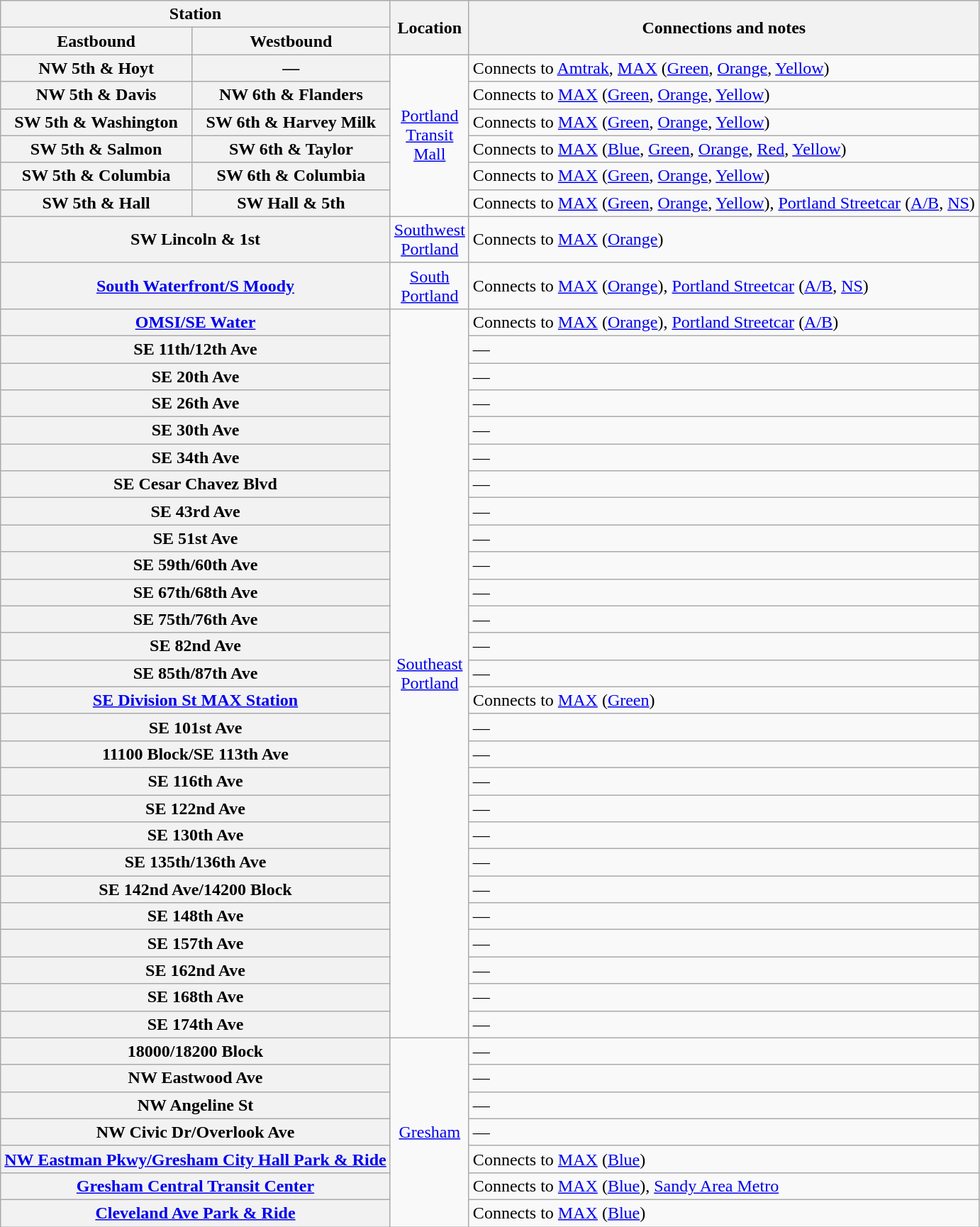<table class="wikitable plainrowheaders">
<tr>
<th colspan=2>Station</th>
<th rowspan=2>Location</th>
<th rowspan=2>Connections and notes</th>
</tr>
<tr>
<th scope="col">Eastbound</th>
<th scope="col">Westbound</th>
</tr>
<tr>
<th scope="row">NW 5th & Hoyt</th>
<th scope="row">—</th>
<td rowspan="6" align="center"><a href='#'>Portland<br>Transit<br>Mall</a></td>
<td>Connects to <a href='#'>Amtrak</a>, <a href='#'>MAX</a> (<a href='#'>Green</a>, <a href='#'>Orange</a>, <a href='#'>Yellow</a>)</td>
</tr>
<tr>
<th scope="row">NW 5th & Davis</th>
<th scope="row">NW 6th & Flanders</th>
<td>Connects to <a href='#'>MAX</a> (<a href='#'>Green</a>, <a href='#'>Orange</a>, <a href='#'>Yellow</a>)</td>
</tr>
<tr>
<th scope="row">SW 5th & Washington</th>
<th scope="row">SW 6th & Harvey Milk</th>
<td>Connects to <a href='#'>MAX</a> (<a href='#'>Green</a>, <a href='#'>Orange</a>, <a href='#'>Yellow</a>)</td>
</tr>
<tr>
<th scope="row">SW 5th & Salmon</th>
<th scope="row">SW 6th & Taylor</th>
<td>Connects to <a href='#'>MAX</a> (<a href='#'>Blue</a>, <a href='#'>Green</a>, <a href='#'>Orange</a>, <a href='#'>Red</a>, <a href='#'>Yellow</a>)</td>
</tr>
<tr>
<th scope="row">SW 5th & Columbia</th>
<th scope="row">SW 6th & Columbia</th>
<td>Connects to <a href='#'>MAX</a> (<a href='#'>Green</a>, <a href='#'>Orange</a>, <a href='#'>Yellow</a>)</td>
</tr>
<tr>
<th scope="row">SW 5th & Hall</th>
<th scope="row">SW Hall & 5th</th>
<td>Connects to <a href='#'>MAX</a> (<a href='#'>Green</a>, <a href='#'>Orange</a>, <a href='#'>Yellow</a>), <a href='#'>Portland Streetcar</a> (<a href='#'>A/B</a>, <a href='#'>NS</a>)</td>
</tr>
<tr>
<th scope="row" colspan="2">SW Lincoln & 1st</th>
<td align="center"><a href='#'>Southwest<br>Portland</a></td>
<td>Connects to <a href='#'>MAX</a> (<a href='#'>Orange</a>)</td>
</tr>
<tr>
<th scope="row" colspan="2"><a href='#'>South Waterfront/S Moody</a></th>
<td align="center"><a href='#'>South<br>Portland</a></td>
<td>Connects to <a href='#'>MAX</a> (<a href='#'>Orange</a>), <a href='#'>Portland Streetcar</a> (<a href='#'>A/B</a>, <a href='#'>NS</a>)</td>
</tr>
<tr>
<th scope="row"  colspan="2"><a href='#'>OMSI/SE Water</a></th>
<td rowspan="27" align="center"><a href='#'>Southeast<br>Portland</a></td>
<td>Connects to <a href='#'>MAX</a> (<a href='#'>Orange</a>), <a href='#'>Portland Streetcar</a> (<a href='#'>A/B</a>)</td>
</tr>
<tr>
<th scope="row" colspan="2">SE 11th/12th Ave</th>
<td>—</td>
</tr>
<tr>
<th scope="row" colspan="2">SE 20th Ave</th>
<td>—</td>
</tr>
<tr>
<th scope="row" colspan="2">SE 26th Ave</th>
<td>—</td>
</tr>
<tr>
<th scope="row" colspan="2">SE 30th Ave</th>
<td>—</td>
</tr>
<tr>
<th scope="row" colspan="2">SE 34th Ave</th>
<td>—</td>
</tr>
<tr>
<th scope="row" colspan="2">SE Cesar Chavez Blvd</th>
<td>—</td>
</tr>
<tr>
<th scope="row" colspan="2">SE 43rd Ave</th>
<td>—</td>
</tr>
<tr>
<th scope="row" colspan="2">SE 51st Ave</th>
<td>—</td>
</tr>
<tr>
<th scope="row" colspan="2">SE 59th/60th Ave</th>
<td>—</td>
</tr>
<tr>
<th scope="row" colspan="2">SE 67th/68th Ave</th>
<td>—</td>
</tr>
<tr>
<th scope="row" colspan="2">SE 75th/76th Ave</th>
<td>—</td>
</tr>
<tr>
<th scope="row" colspan="2">SE 82nd Ave</th>
<td>—</td>
</tr>
<tr>
<th scope="row" colspan="2">SE 85th/87th Ave</th>
<td>—</td>
</tr>
<tr>
<th scope="row" colspan="2"><a href='#'>SE Division St MAX Station</a></th>
<td>Connects to <a href='#'>MAX</a> (<a href='#'>Green</a>)</td>
</tr>
<tr>
<th scope="row" colspan="2">SE 101st Ave</th>
<td>—</td>
</tr>
<tr>
<th scope="row" colspan="2">11100 Block/SE 113th Ave</th>
<td>—</td>
</tr>
<tr>
<th scope="row" colspan="2">SE 116th Ave</th>
<td>—</td>
</tr>
<tr>
<th scope="row" colspan="2">SE 122nd Ave</th>
<td>—</td>
</tr>
<tr>
<th scope="row" colspan="2">SE 130th Ave</th>
<td>—</td>
</tr>
<tr>
<th scope="row" colspan="2">SE 135th/136th Ave</th>
<td>—</td>
</tr>
<tr>
<th scope="row" colspan="2">SE 142nd Ave/14200 Block</th>
<td>—</td>
</tr>
<tr>
<th scope="row" colspan="2">SE 148th Ave</th>
<td>—</td>
</tr>
<tr>
<th scope="row" colspan="2">SE 157th Ave</th>
<td>—</td>
</tr>
<tr>
<th scope="row" colspan="2">SE 162nd Ave</th>
<td>—</td>
</tr>
<tr>
<th scope="row" colspan="2">SE 168th Ave</th>
<td>—</td>
</tr>
<tr>
<th scope="row" colspan="2">SE 174th Ave</th>
<td>—</td>
</tr>
<tr>
<th scope="row" colspan="2">18000/18200 Block</th>
<td rowspan="7" align="center"><a href='#'>Gresham</a></td>
<td>—</td>
</tr>
<tr>
<th scope="row" colspan="2">NW Eastwood Ave</th>
<td>—</td>
</tr>
<tr>
<th scope="row" colspan="2">NW Angeline St</th>
<td>—</td>
</tr>
<tr>
<th scope="row" colspan="2">NW Civic Dr/Overlook Ave</th>
<td>—</td>
</tr>
<tr>
<th scope="row" colspan="2"><a href='#'>NW Eastman Pkwy/Gresham City Hall Park & Ride</a></th>
<td>Connects to <a href='#'>MAX</a> (<a href='#'>Blue</a>)</td>
</tr>
<tr>
<th scope="row" colspan="2"><a href='#'>Gresham Central Transit Center</a></th>
<td>Connects to <a href='#'>MAX</a> (<a href='#'>Blue</a>), <a href='#'>Sandy Area Metro</a></td>
</tr>
<tr>
<th scope="row" colspan="2"><a href='#'>Cleveland Ave Park & Ride</a></th>
<td>Connects to <a href='#'>MAX</a> (<a href='#'>Blue</a>)</td>
</tr>
</table>
